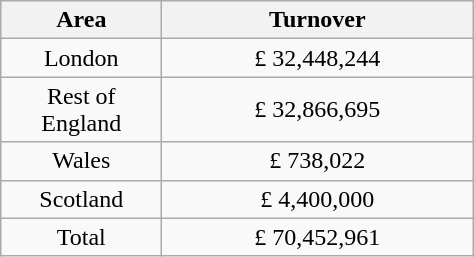<table class="wikitable" style="text-align:center">
<tr>
<th width=100>Area</th>
<th width=200>Turnover</th>
</tr>
<tr>
<td>London</td>
<td>£ 32,448,244</td>
</tr>
<tr>
<td>Rest of England</td>
<td>£ 32,866,695</td>
</tr>
<tr>
<td>Wales</td>
<td>£ 738,022</td>
</tr>
<tr>
<td>Scotland</td>
<td>£ 4,400,000</td>
</tr>
<tr>
<td>Total</td>
<td>£ 70,452,961</td>
</tr>
</table>
